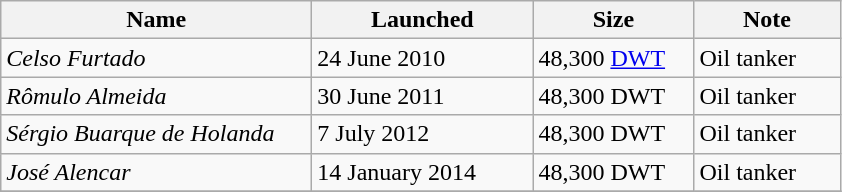<table class="wikitable">
<tr>
<th width="200">Name</th>
<th width="140">Launched</th>
<th width="100">Size</th>
<th width="90">Note</th>
</tr>
<tr>
<td><em>Celso Furtado</em></td>
<td>24 June 2010</td>
<td>48,300 <a href='#'>DWT</a></td>
<td>Oil tanker</td>
</tr>
<tr>
<td><em>Rômulo Almeida</em></td>
<td>30 June 2011</td>
<td>48,300 DWT</td>
<td>Oil tanker</td>
</tr>
<tr>
<td><em>Sérgio Buarque de Holanda</em></td>
<td>7 July 2012</td>
<td>48,300 DWT</td>
<td>Oil tanker</td>
</tr>
<tr>
<td><em>José Alencar</em></td>
<td>14 January 2014</td>
<td>48,300 DWT</td>
<td>Oil tanker</td>
</tr>
<tr>
</tr>
</table>
